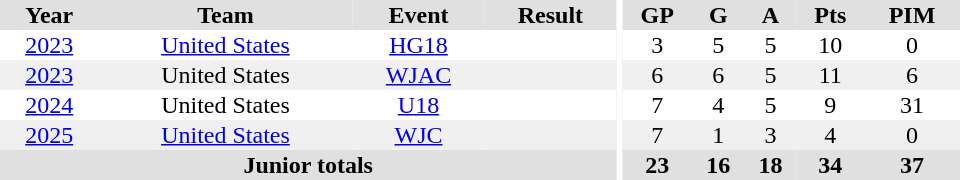<table border="0" cellpadding="1" cellspacing="0" ID="Table3" style="text-align:center; width:40em;">
<tr bgcolor="#e0e0e0">
<th>Year</th>
<th>Team</th>
<th>Event</th>
<th>Result</th>
<th rowspan="101" bgcolor="#ffffff"></th>
<th>GP</th>
<th>G</th>
<th>A</th>
<th>Pts</th>
<th>PIM</th>
</tr>
<tr>
<td><a href='#'>2023</a></td>
<td><a href='#'>United States</a></td>
<td><a href='#'>HG18</a></td>
<td></td>
<td>3</td>
<td>5</td>
<td>5</td>
<td>10</td>
<td>0</td>
</tr>
<tr bgcolor="#f0f0f0">
<td><a href='#'>2023</a></td>
<td>United States</td>
<td><a href='#'>WJAC</a></td>
<td></td>
<td>6</td>
<td>6</td>
<td>5</td>
<td>11</td>
<td>6</td>
</tr>
<tr>
<td><a href='#'>2024</a></td>
<td>United States</td>
<td><a href='#'>U18</a></td>
<td></td>
<td>7</td>
<td>4</td>
<td>5</td>
<td>9</td>
<td>31</td>
</tr>
<tr bgcolor="#f0f0f0">
<td><a href='#'>2025</a></td>
<td><a href='#'>United States</a></td>
<td><a href='#'>WJC</a></td>
<td></td>
<td>7</td>
<td>1</td>
<td>3</td>
<td>4</td>
<td>0</td>
</tr>
<tr bgcolor="#e0e0e0">
<th colspan="4">Junior totals</th>
<th>23</th>
<th>16</th>
<th>18</th>
<th>34</th>
<th>37</th>
</tr>
</table>
